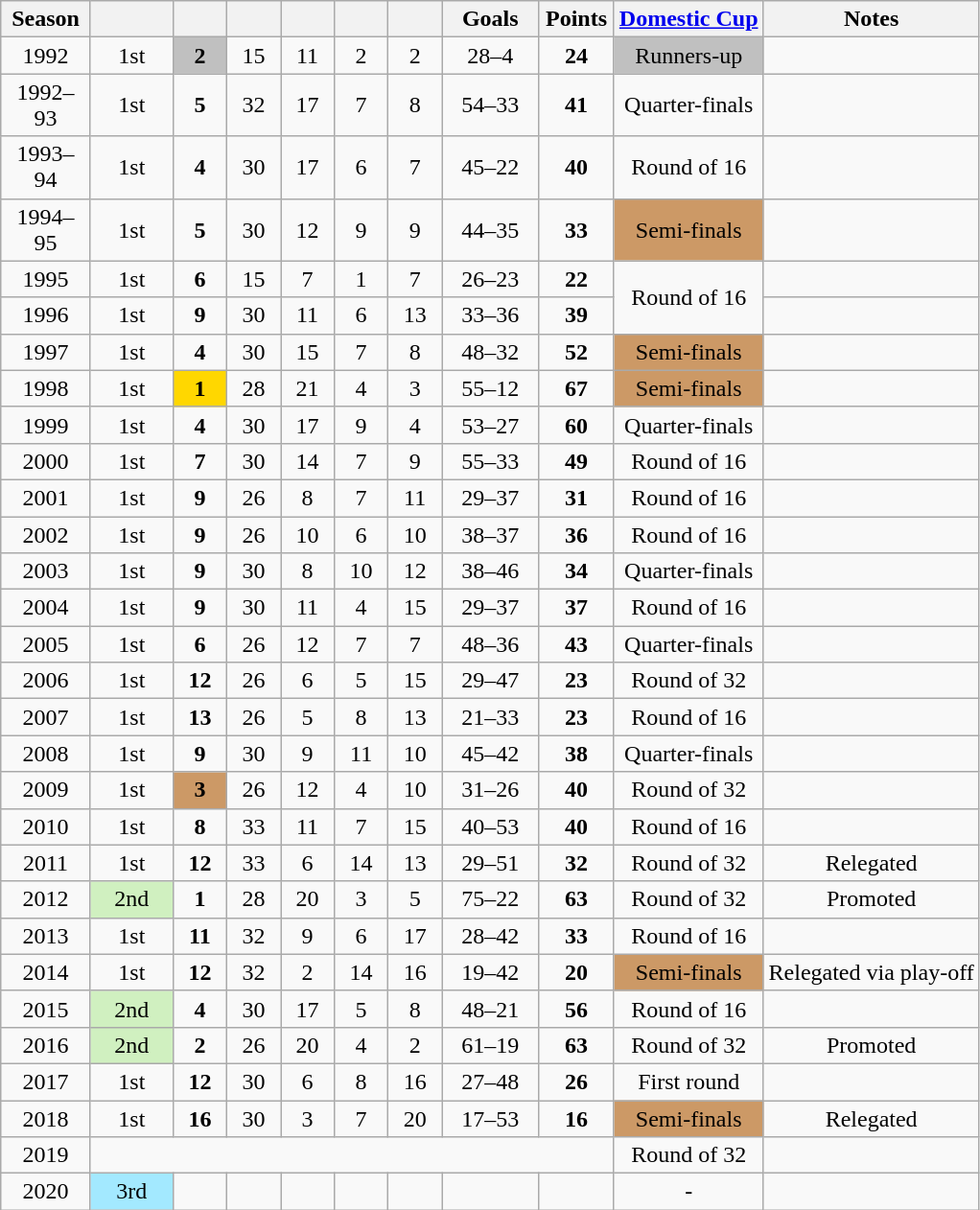<table class="wikitable" style="text-align: center;">
<tr>
<th width=55>Season</th>
<th width=50></th>
<th width=30></th>
<th width=30></th>
<th width=30></th>
<th width=30></th>
<th width=30></th>
<th width=60>Goals</th>
<th width=45>Points</th>
<th><a href='#'>Domestic Cup</a></th>
<th>Notes</th>
</tr>
<tr>
<td>1992</td>
<td>1st</td>
<td style="background:silver"><strong>2</strong></td>
<td>15</td>
<td>11</td>
<td>2</td>
<td>2</td>
<td>28–4</td>
<td><strong>24</strong></td>
<td style="background:silver">Runners-up</td>
<td></td>
</tr>
<tr>
<td>1992–93</td>
<td>1st</td>
<td><strong>5</strong></td>
<td>32</td>
<td>17</td>
<td>7</td>
<td>8</td>
<td>54–33</td>
<td><strong>41</strong></td>
<td>Quarter-finals</td>
<td></td>
</tr>
<tr>
<td>1993–94</td>
<td>1st</td>
<td><strong>4</strong></td>
<td>30</td>
<td>17</td>
<td>6</td>
<td>7</td>
<td>45–22</td>
<td><strong>40</strong></td>
<td>Round of 16</td>
<td></td>
</tr>
<tr>
<td>1994–95</td>
<td>1st</td>
<td><strong>5</strong></td>
<td>30</td>
<td>12</td>
<td>9</td>
<td>9</td>
<td>44–35</td>
<td><strong>33</strong></td>
<td style="background:#cc9966">Semi-finals</td>
<td></td>
</tr>
<tr>
<td>1995</td>
<td>1st</td>
<td><strong>6</strong></td>
<td>15</td>
<td>7</td>
<td>1</td>
<td>7</td>
<td>26–23</td>
<td><strong>22</strong></td>
<td rowspan="2">Round of 16</td>
<td></td>
</tr>
<tr>
<td>1996</td>
<td>1st</td>
<td><strong>9</strong></td>
<td>30</td>
<td>11</td>
<td>6</td>
<td>13</td>
<td>33–36</td>
<td><strong>39</strong></td>
<td></td>
</tr>
<tr>
<td>1997</td>
<td>1st</td>
<td><strong>4</strong></td>
<td>30</td>
<td>15</td>
<td>7</td>
<td>8</td>
<td>48–32</td>
<td><strong>52</strong></td>
<td style="background:#cc9966">Semi-finals</td>
<td></td>
</tr>
<tr>
<td>1998</td>
<td>1st</td>
<td style="background:gold"><strong>1</strong></td>
<td>28</td>
<td>21</td>
<td>4</td>
<td>3</td>
<td>55–12</td>
<td><strong>67</strong></td>
<td style="background:#cc9966">Semi-finals</td>
<td></td>
</tr>
<tr>
<td>1999</td>
<td>1st</td>
<td><strong>4</strong></td>
<td>30</td>
<td>17</td>
<td>9</td>
<td>4</td>
<td>53–27</td>
<td><strong>60</strong></td>
<td>Quarter-finals</td>
<td></td>
</tr>
<tr>
<td>2000</td>
<td>1st</td>
<td><strong>7</strong></td>
<td>30</td>
<td>14</td>
<td>7</td>
<td>9</td>
<td>55–33</td>
<td><strong>49</strong></td>
<td>Round of 16</td>
<td></td>
</tr>
<tr>
<td>2001</td>
<td>1st</td>
<td><strong>9</strong></td>
<td>26</td>
<td>8</td>
<td>7</td>
<td>11</td>
<td>29–37</td>
<td><strong>31</strong></td>
<td>Round of 16</td>
<td></td>
</tr>
<tr>
<td>2002</td>
<td>1st</td>
<td><strong>9</strong></td>
<td>26</td>
<td>10</td>
<td>6</td>
<td>10</td>
<td>38–37</td>
<td><strong>36</strong></td>
<td>Round of 16</td>
<td></td>
</tr>
<tr>
<td>2003</td>
<td>1st</td>
<td><strong>9</strong></td>
<td>30</td>
<td>8</td>
<td>10</td>
<td>12</td>
<td>38–46</td>
<td><strong>34</strong></td>
<td>Quarter-finals</td>
<td></td>
</tr>
<tr>
<td>2004</td>
<td>1st</td>
<td><strong>9</strong></td>
<td>30</td>
<td>11</td>
<td>4</td>
<td>15</td>
<td>29–37</td>
<td><strong>37</strong></td>
<td>Round of 16</td>
<td></td>
</tr>
<tr>
<td>2005</td>
<td>1st</td>
<td><strong>6</strong></td>
<td>26</td>
<td>12</td>
<td>7</td>
<td>7</td>
<td>48–36</td>
<td><strong>43</strong></td>
<td>Quarter-finals</td>
<td></td>
</tr>
<tr>
<td>2006</td>
<td>1st</td>
<td><strong>12</strong></td>
<td>26</td>
<td>6</td>
<td>5</td>
<td>15</td>
<td>29–47</td>
<td><strong>23</strong></td>
<td>Round of 32</td>
<td></td>
</tr>
<tr>
<td>2007</td>
<td>1st</td>
<td><strong>13</strong></td>
<td>26</td>
<td>5</td>
<td>8</td>
<td>13</td>
<td>21–33</td>
<td><strong>23</strong></td>
<td>Round of 16</td>
<td></td>
</tr>
<tr>
<td>2008</td>
<td>1st</td>
<td><strong>9</strong></td>
<td>30</td>
<td>9</td>
<td>11</td>
<td>10</td>
<td>45–42</td>
<td><strong>38</strong></td>
<td>Quarter-finals</td>
<td></td>
</tr>
<tr>
<td>2009</td>
<td>1st</td>
<td style="background:#cc9966"><strong>3</strong></td>
<td>26</td>
<td>12</td>
<td>4</td>
<td>10</td>
<td>31–26</td>
<td><strong>40</strong></td>
<td>Round of 32</td>
<td></td>
</tr>
<tr>
<td>2010</td>
<td>1st</td>
<td><strong>8</strong></td>
<td>33</td>
<td>11</td>
<td>7</td>
<td>15</td>
<td>40–53</td>
<td><strong>40</strong></td>
<td>Round of 16</td>
<td></td>
</tr>
<tr>
<td>2011</td>
<td>1st</td>
<td><strong>12</strong></td>
<td>33</td>
<td>6</td>
<td>14</td>
<td>13</td>
<td>29–51</td>
<td><strong>32</strong></td>
<td>Round of 32</td>
<td>Relegated</td>
</tr>
<tr>
<td>2012</td>
<td style="background:#D0F0C0">2nd</td>
<td><strong>1</strong></td>
<td>28</td>
<td>20</td>
<td>3</td>
<td>5</td>
<td>75–22</td>
<td><strong>63</strong></td>
<td>Round of 32</td>
<td>Promoted</td>
</tr>
<tr>
<td>2013</td>
<td>1st</td>
<td><strong>11</strong></td>
<td>32</td>
<td>9</td>
<td>6</td>
<td>17</td>
<td>28–42</td>
<td><strong>33</strong></td>
<td>Round of 16</td>
<td></td>
</tr>
<tr>
<td>2014</td>
<td>1st</td>
<td><strong>12</strong></td>
<td>32</td>
<td>2</td>
<td>14</td>
<td>16</td>
<td>19–42</td>
<td><strong>20</strong></td>
<td style="background:#cc9966">Semi-finals</td>
<td>Relegated via play-off</td>
</tr>
<tr>
<td>2015</td>
<td style="background:#D0F0C0">2nd</td>
<td><strong>4</strong></td>
<td>30</td>
<td>17</td>
<td>5</td>
<td>8</td>
<td>48–21</td>
<td><strong>56</strong></td>
<td>Round of 16</td>
<td></td>
</tr>
<tr>
<td>2016</td>
<td style="background:#D0F0C0">2nd</td>
<td><strong>2</strong></td>
<td>26</td>
<td>20</td>
<td>4</td>
<td>2</td>
<td>61–19</td>
<td><strong>63</strong></td>
<td>Round of 32</td>
<td>Promoted</td>
</tr>
<tr>
<td>2017</td>
<td>1st</td>
<td><strong>12</strong></td>
<td>30</td>
<td>6</td>
<td>8</td>
<td>16</td>
<td>27–48</td>
<td><strong>26</strong></td>
<td>First round</td>
<td></td>
</tr>
<tr>
<td>2018</td>
<td>1st</td>
<td><strong>16</strong></td>
<td>30</td>
<td>3</td>
<td>7</td>
<td>20</td>
<td>17–53</td>
<td><strong>16</strong></td>
<td style="background:#cc9966">Semi-finals</td>
<td>Relegated</td>
</tr>
<tr>
<td>2019</td>
<td colspan="8"></td>
<td>Round of 32</td>
<td></td>
</tr>
<tr>
<td>2020</td>
<td style="background:#A3E9FF">3rd</td>
<td></td>
<td></td>
<td></td>
<td></td>
<td></td>
<td></td>
<td></td>
<td>-</td>
<td></td>
</tr>
</table>
